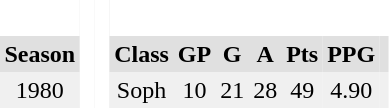<table BORDER="0" CELLPADDING="3" CELLSPACING="0">
<tr ALIGN="center" bgcolor="#e0e0e0">
<th colspan="1" bgcolor="#ffffff"> </th>
<th rowspan="99" bgcolor="#ffffff"> </th>
<th rowspan="99" bgcolor="#ffffff"> </th>
</tr>
<tr ALIGN="center" bgcolor="#e0e0e0">
<th>Season</th>
<th>Class</th>
<th>GP</th>
<th>G</th>
<th>A</th>
<th>Pts</th>
<th>PPG</th>
<th></th>
</tr>
<tr ALIGN="center" bgcolor="#f0f0f0">
<td>1980</td>
<td>Soph</td>
<td>10</td>
<td>21</td>
<td>28</td>
<td>49</td>
<td>4.90</td>
<td></td>
</tr>
</table>
